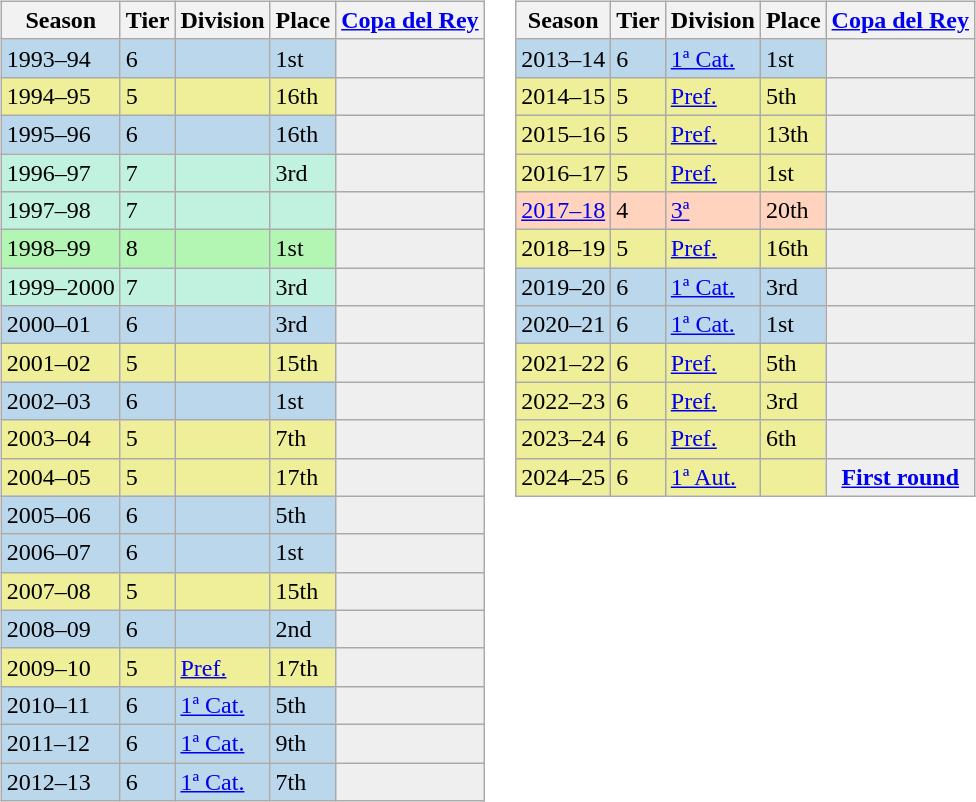<table>
<tr>
<td valign="top" width=0%><br><table class="wikitable">
<tr style="background:#f0f6fa;">
<th>Season</th>
<th>Tier</th>
<th>Division</th>
<th>Place</th>
<th><a href='#'>Copa del Rey</a></th>
</tr>
<tr>
<td style="background:#BBD7EC;">1993–94</td>
<td style="background:#BBD7EC;">6</td>
<td style="background:#BBD7EC;"></td>
<td style="background:#BBD7EC;">1st</td>
<th style="background:#efefef;"></th>
</tr>
<tr>
<td style="background:#EFEF99;">1994–95</td>
<td style="background:#EFEF99;">5</td>
<td style="background:#EFEF99;"></td>
<td style="background:#EFEF99;">16th</td>
<th style="background:#efefef;"></th>
</tr>
<tr>
<td style="background:#BBD7EC;">1995–96</td>
<td style="background:#BBD7EC;">6</td>
<td style="background:#BBD7EC;"></td>
<td style="background:#BBD7EC;">16th</td>
<th style="background:#efefef;"></th>
</tr>
<tr>
<td style="background:#C0F2DF;">1996–97</td>
<td style="background:#C0F2DF;">7</td>
<td style="background:#C0F2DF;"></td>
<td style="background:#C0F2DF;">3rd</td>
<th style="background:#efefef;"></th>
</tr>
<tr>
<td style="background:#C0F2DF;">1997–98</td>
<td style="background:#C0F2DF;">7</td>
<td style="background:#C0F2DF;"></td>
<td style="background:#C0F2DF;"></td>
<th style="background:#efefef;"></th>
</tr>
<tr>
<td style="background:#B3F5B3;">1998–99</td>
<td style="background:#B3F5B3;">8</td>
<td style="background:#B3F5B3;"></td>
<td style="background:#B3F5B3;">1st</td>
<th style="background:#efefef;"></th>
</tr>
<tr>
<td style="background:#C0F2DF;">1999–2000</td>
<td style="background:#C0F2DF;">7</td>
<td style="background:#C0F2DF;"></td>
<td style="background:#C0F2DF;">3rd</td>
<th style="background:#efefef;"></th>
</tr>
<tr>
<td style="background:#BBD7EC;">2000–01</td>
<td style="background:#BBD7EC;">6</td>
<td style="background:#BBD7EC;"></td>
<td style="background:#BBD7EC;">3rd</td>
<th style="background:#efefef;"></th>
</tr>
<tr>
<td style="background:#EFEF99;">2001–02</td>
<td style="background:#EFEF99;">5</td>
<td style="background:#EFEF99;"></td>
<td style="background:#EFEF99;">15th</td>
<th style="background:#efefef;"></th>
</tr>
<tr>
<td style="background:#BBD7EC;">2002–03</td>
<td style="background:#BBD7EC;">6</td>
<td style="background:#BBD7EC;"></td>
<td style="background:#BBD7EC;">1st</td>
<th style="background:#efefef;"></th>
</tr>
<tr>
<td style="background:#EFEF99;">2003–04</td>
<td style="background:#EFEF99;">5</td>
<td style="background:#EFEF99;"></td>
<td style="background:#EFEF99;">7th</td>
<th style="background:#efefef;"></th>
</tr>
<tr>
<td style="background:#EFEF99;">2004–05</td>
<td style="background:#EFEF99;">5</td>
<td style="background:#EFEF99;"></td>
<td style="background:#EFEF99;">17th</td>
<th style="background:#efefef;"></th>
</tr>
<tr>
<td style="background:#BBD7EC;">2005–06</td>
<td style="background:#BBD7EC;">6</td>
<td style="background:#BBD7EC;"></td>
<td style="background:#BBD7EC;">5th</td>
<th style="background:#efefef;"></th>
</tr>
<tr>
<td style="background:#BBD7EC;">2006–07</td>
<td style="background:#BBD7EC;">6</td>
<td style="background:#BBD7EC;"></td>
<td style="background:#BBD7EC;">1st</td>
<th style="background:#efefef;"></th>
</tr>
<tr>
<td style="background:#EFEF99;">2007–08</td>
<td style="background:#EFEF99;">5</td>
<td style="background:#EFEF99;"></td>
<td style="background:#EFEF99;">15th</td>
<th style="background:#efefef;"></th>
</tr>
<tr>
<td style="background:#BBD7EC;">2008–09</td>
<td style="background:#BBD7EC;">6</td>
<td style="background:#BBD7EC;"></td>
<td style="background:#BBD7EC;">2nd</td>
<th style="background:#efefef;"></th>
</tr>
<tr>
<td style="background:#EFEF99;">2009–10</td>
<td style="background:#EFEF99;">5</td>
<td style="background:#EFEF99;"><a href='#'>Pref.</a></td>
<td style="background:#EFEF99;">17th</td>
<th style="background:#efefef;"></th>
</tr>
<tr>
<td style="background:#BBD7EC;">2010–11</td>
<td style="background:#BBD7EC;">6</td>
<td style="background:#BBD7EC;"><a href='#'>1ª Cat.</a></td>
<td style="background:#BBD7EC;">5th</td>
<th style="background:#efefef;"></th>
</tr>
<tr>
<td style="background:#BBD7EC;">2011–12</td>
<td style="background:#BBD7EC;">6</td>
<td style="background:#BBD7EC;"><a href='#'>1ª Cat.</a></td>
<td style="background:#BBD7EC;">9th</td>
<th style="background:#efefef;"></th>
</tr>
<tr>
<td style="background:#BBD7EC;">2012–13</td>
<td style="background:#BBD7EC;">6</td>
<td style="background:#BBD7EC;"><a href='#'>1ª Cat.</a></td>
<td style="background:#BBD7EC;">7th</td>
<th style="background:#efefef;"></th>
</tr>
</table>
</td>
<td valign="top" width=0%><br><table class="wikitable">
<tr style="background:#f0f6fa;">
<th>Season</th>
<th>Tier</th>
<th>Division</th>
<th>Place</th>
<th><a href='#'>Copa del Rey</a></th>
</tr>
<tr>
<td style="background:#BBD7EC;">2013–14</td>
<td style="background:#BBD7EC;">6</td>
<td style="background:#BBD7EC;"><a href='#'>1ª Cat.</a></td>
<td style="background:#BBD7EC;">1st</td>
<th style="background:#efefef;"></th>
</tr>
<tr>
<td style="background:#EFEF99;">2014–15</td>
<td style="background:#EFEF99;">5</td>
<td style="background:#EFEF99;"><a href='#'>Pref.</a></td>
<td style="background:#EFEF99;">5th</td>
<th style="background:#efefef;"></th>
</tr>
<tr>
<td style="background:#EFEF99;">2015–16</td>
<td style="background:#EFEF99;">5</td>
<td style="background:#EFEF99;"><a href='#'>Pref.</a></td>
<td style="background:#EFEF99;">13th</td>
<th style="background:#efefef;"></th>
</tr>
<tr>
<td style="background:#EFEF99;">2016–17</td>
<td style="background:#EFEF99;">5</td>
<td style="background:#EFEF99;"><a href='#'>Pref.</a></td>
<td style="background:#EFEF99;">1st</td>
<th style="background:#efefef;"></th>
</tr>
<tr>
<td style="background:#FFD3BD;"><a href='#'>2017–18</a></td>
<td style="background:#FFD3BD;">4</td>
<td style="background:#FFD3BD;"><a href='#'>3ª</a></td>
<td style="background:#FFD3BD;">20th</td>
<td style="background:#efefef;"></td>
</tr>
<tr>
<td style="background:#EFEF99;">2018–19</td>
<td style="background:#EFEF99;">5</td>
<td style="background:#EFEF99;"><a href='#'>Pref.</a></td>
<td style="background:#EFEF99;">16th</td>
<td style="background:#efefef;"></td>
</tr>
<tr>
<td style="background:#BBD7EC;">2019–20</td>
<td style="background:#BBD7EC;">6</td>
<td style="background:#BBD7EC;"><a href='#'>1ª Cat.</a></td>
<td style="background:#BBD7EC;">3rd</td>
<th style="background:#efefef;"></th>
</tr>
<tr>
<td style="background:#BBD7EC;">2020–21</td>
<td style="background:#BBD7EC;">6</td>
<td style="background:#BBD7EC;"><a href='#'>1ª Cat.</a></td>
<td style="background:#BBD7EC;">1st</td>
<th style="background:#efefef;"></th>
</tr>
<tr>
<td style="background:#EFEF99;">2021–22</td>
<td style="background:#EFEF99;">6</td>
<td style="background:#EFEF99;"><a href='#'>Pref.</a></td>
<td style="background:#EFEF99;">5th</td>
<td style="background:#efefef;"></td>
</tr>
<tr>
<td style="background:#EFEF99;">2022–23</td>
<td style="background:#EFEF99;">6</td>
<td style="background:#EFEF99;"><a href='#'>Pref.</a></td>
<td style="background:#EFEF99;">3rd</td>
<td style="background:#efefef;"></td>
</tr>
<tr>
<td style="background:#EFEF99;">2023–24</td>
<td style="background:#EFEF99;">6</td>
<td style="background:#EFEF99;"><a href='#'>Pref.</a></td>
<td style="background:#EFEF99;">6th</td>
<td style="background:#efefef;"></td>
</tr>
<tr>
<td style="background:#EFEF99;">2024–25</td>
<td style="background:#EFEF99;">6</td>
<td style="background:#EFEF99;"><a href='#'>1ª Aut.</a></td>
<td style="background:#EFEF99;"></td>
<th style="background:#efefef;"><a href='#'>First round</a></th>
</tr>
</table>
</td>
</tr>
</table>
